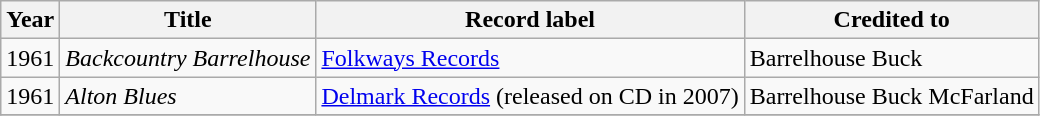<table class="wikitable sortable">
<tr>
<th>Year</th>
<th>Title</th>
<th>Record label</th>
<th>Credited to</th>
</tr>
<tr>
<td>1961</td>
<td><em>Backcountry Barrelhouse</em></td>
<td align="left"><a href='#'>Folkways Records</a></td>
<td>Barrelhouse Buck</td>
</tr>
<tr>
<td>1961</td>
<td><em>Alton Blues</em></td>
<td align="left"><a href='#'>Delmark Records</a> (released on CD in 2007)</td>
<td>Barrelhouse Buck McFarland</td>
</tr>
<tr>
</tr>
</table>
